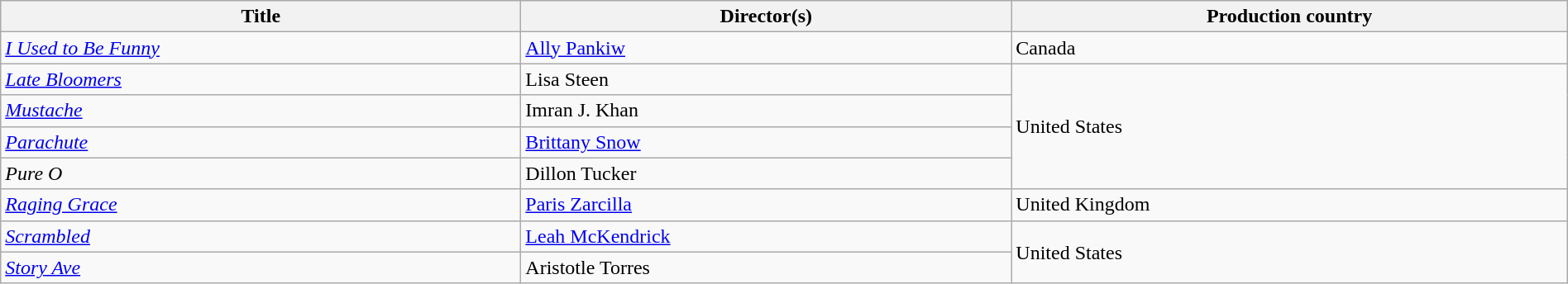<table class="wikitable plainrowheaders" style="width:100%; margin-bottom:4px">
<tr>
<th scope="col">Title</th>
<th scope="col">Director(s)</th>
<th scope="col">Production country</th>
</tr>
<tr>
<td><em><a href='#'>I Used to Be Funny</a></em></td>
<td><a href='#'>Ally Pankiw</a></td>
<td>Canada</td>
</tr>
<tr>
<td><em><a href='#'>Late Bloomers</a></em></td>
<td>Lisa Steen</td>
<td rowspan="4">United States</td>
</tr>
<tr>
<td><em><a href='#'>Mustache</a></em></td>
<td>Imran J. Khan</td>
</tr>
<tr>
<td><em><a href='#'>Parachute</a></em></td>
<td><a href='#'>Brittany Snow</a></td>
</tr>
<tr>
<td><em>Pure O</em></td>
<td>Dillon Tucker</td>
</tr>
<tr>
<td><em><a href='#'>Raging Grace</a></em></td>
<td><a href='#'>Paris Zarcilla</a></td>
<td>United Kingdom</td>
</tr>
<tr>
<td><em><a href='#'>Scrambled</a></em></td>
<td><a href='#'>Leah McKendrick</a></td>
<td rowspan="2">United States</td>
</tr>
<tr>
<td><em><a href='#'>Story Ave</a></em></td>
<td>Aristotle Torres</td>
</tr>
</table>
